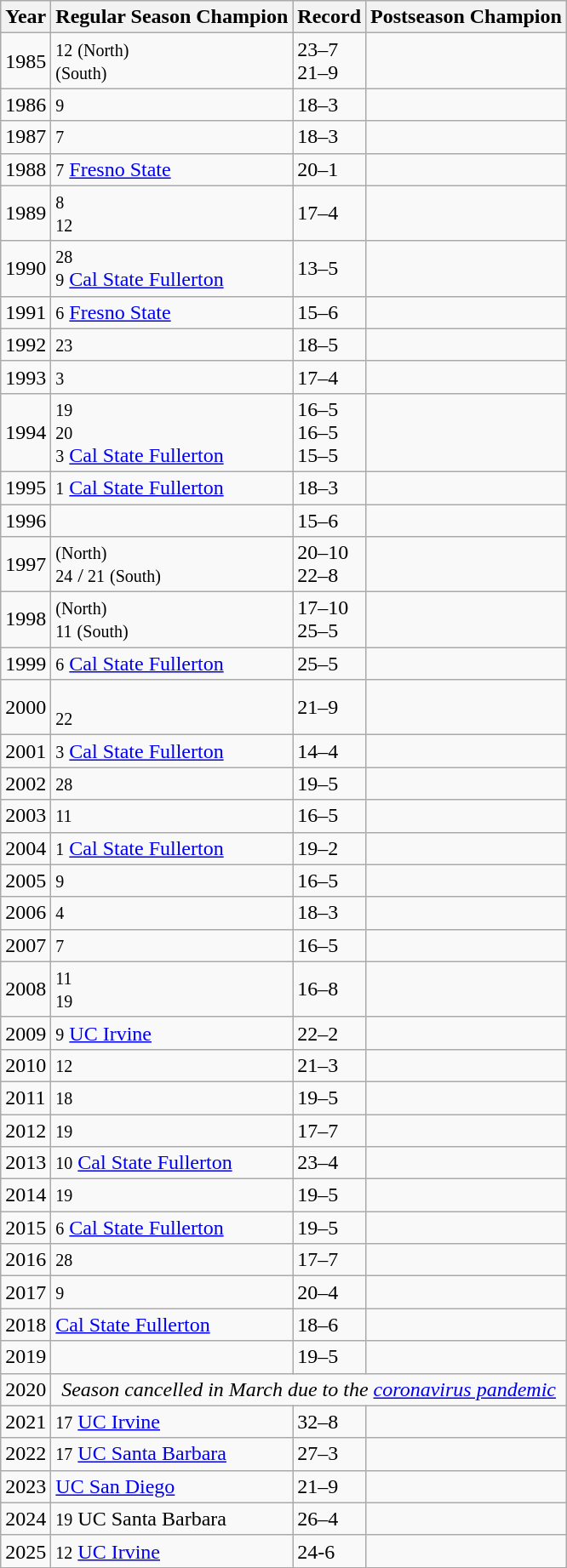<table class=wikitable>
<tr>
<th>Year</th>
<th>Regular Season Champion</th>
<th>Record</th>
<th>Postseason Champion</th>
</tr>
<tr>
<td>1985</td>
<td><small> 12</small>  <small>(North)</small><br> <small>(South)</small></td>
<td>23–7<br>21–9</td>
<td></td>
</tr>
<tr>
<td>1986</td>
<td><small> 9</small> </td>
<td>18–3</td>
<td></td>
</tr>
<tr>
<td>1987</td>
<td><small> 7</small> </td>
<td>18–3</td>
<td></td>
</tr>
<tr>
<td>1988</td>
<td><small> 7</small> <a href='#'>Fresno State</a></td>
<td>20–1</td>
<td></td>
</tr>
<tr>
<td>1989</td>
<td><small> 8</small> <br><small> 12</small> </td>
<td>17–4</td>
<td></td>
</tr>
<tr>
<td>1990</td>
<td><small> 28</small> <br><small> 9</small> <a href='#'>Cal State Fullerton</a></td>
<td>13–5</td>
<td></td>
</tr>
<tr>
<td>1991</td>
<td><small> 6</small> <a href='#'>Fresno State</a><br></td>
<td>15–6</td>
<td></td>
</tr>
<tr>
<td>1992</td>
<td><small> 23</small> </td>
<td>18–5</td>
<td></td>
</tr>
<tr>
<td>1993</td>
<td><small> 3</small> </td>
<td>17–4</td>
<td></td>
</tr>
<tr>
<td>1994</td>
<td><small> 19</small> <br><small> 20</small> <br><small> 3</small> <a href='#'>Cal State Fullerton</a></td>
<td>16–5<br>16–5<br>15–5</td>
<td></td>
</tr>
<tr>
<td>1995</td>
<td><small> 1</small> <a href='#'>Cal State Fullerton</a></td>
<td>18–3</td>
<td></td>
</tr>
<tr>
<td>1996</td>
<td></td>
<td>15–6</td>
<td></td>
</tr>
<tr>
<td>1997</td>
<td> <small>(North)</small><br> <small> 24</small> /<small> 21</small>  <small>(South)</small></td>
<td>20–10<br>22–8</td>
<td></td>
</tr>
<tr>
<td>1998</td>
<td> <small>(North)</small><br> <small> 11</small>  <small>(South)</small></td>
<td>17–10<br>25–5</td>
<td></td>
</tr>
<tr>
<td>1999</td>
<td><small> 6</small> <a href='#'>Cal State Fullerton</a></td>
<td>25–5</td>
<td></td>
</tr>
<tr>
<td>2000</td>
<td><br><small> 22</small> </td>
<td>21–9</td>
<td></td>
</tr>
<tr>
<td>2001</td>
<td><small> 3</small> <a href='#'>Cal State Fullerton</a></td>
<td>14–4</td>
<td></td>
</tr>
<tr>
<td>2002</td>
<td><small> 28</small> </td>
<td>19–5</td>
<td></td>
</tr>
<tr>
<td>2003</td>
<td><small> 11</small> </td>
<td>16–5</td>
<td></td>
</tr>
<tr>
<td>2004</td>
<td><small> 1</small> <a href='#'>Cal State Fullerton</a></td>
<td>19–2</td>
<td></td>
</tr>
<tr>
<td>2005</td>
<td><small> 9</small> </td>
<td>16–5</td>
<td></td>
</tr>
<tr>
<td>2006</td>
<td><small> 4</small> </td>
<td>18–3</td>
<td></td>
</tr>
<tr>
<td>2007</td>
<td><small> 7</small> </td>
<td>16–5</td>
<td></td>
</tr>
<tr>
<td>2008</td>
<td><small> 11</small> <br><small> 19</small> </td>
<td>16–8</td>
<td></td>
</tr>
<tr>
<td>2009</td>
<td><small> 9</small> <a href='#'>UC Irvine</a></td>
<td>22–2</td>
<td></td>
</tr>
<tr>
<td>2010</td>
<td><small> 12</small> </td>
<td>21–3</td>
<td></td>
</tr>
<tr>
<td>2011</td>
<td><small> 18</small> </td>
<td>19–5</td>
<td></td>
</tr>
<tr>
<td>2012</td>
<td><small> 19</small> </td>
<td>17–7</td>
<td></td>
</tr>
<tr>
<td>2013</td>
<td><small> 10</small> <a href='#'>Cal State Fullerton</a></td>
<td>23–4</td>
<td></td>
</tr>
<tr>
<td>2014</td>
<td><small> 19</small> </td>
<td>19–5</td>
<td></td>
</tr>
<tr>
<td>2015</td>
<td><small> 6</small> <a href='#'>Cal State Fullerton</a></td>
<td>19–5</td>
<td></td>
</tr>
<tr>
<td>2016</td>
<td><small> 28</small> </td>
<td>17–7</td>
<td></td>
</tr>
<tr>
<td>2017</td>
<td><small> 9</small> </td>
<td>20–4</td>
<td></td>
</tr>
<tr>
<td>2018</td>
<td><a href='#'>Cal State Fullerton</a></td>
<td>18–6</td>
<td></td>
</tr>
<tr>
<td>2019</td>
<td></td>
<td>19–5</td>
<td></td>
</tr>
<tr>
<td>2020</td>
<td colspan=3 align=center><em>Season cancelled in March due to the <a href='#'>coronavirus pandemic</a></em></td>
</tr>
<tr>
<td>2021</td>
<td><small> 17</small> <a href='#'>UC Irvine</a></td>
<td>32–8</td>
<td></td>
</tr>
<tr>
<td>2022</td>
<td><small> 17</small> <a href='#'>UC Santa Barbara</a></td>
<td>27–3</td>
<td></td>
</tr>
<tr>
<td>2023</td>
<td><a href='#'>UC San Diego</a></td>
<td>21–9</td>
<td></td>
</tr>
<tr>
<td>2024</td>
<td><small> 19</small> UC Santa Barbara</td>
<td>26–4</td>
<td></td>
</tr>
<tr>
<td>2025</td>
<td><small> 12</small> <a href='#'>UC Irvine</a></td>
<td>24-6</td>
<td></td>
</tr>
</table>
